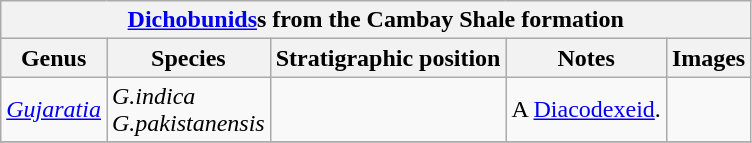<table class="wikitable" align="center">
<tr>
<th colspan="7" align="center"><strong><a href='#'>Dichobunids</a>s from the Cambay Shale formation</strong></th>
</tr>
<tr>
<th>Genus</th>
<th>Species</th>
<th>Stratigraphic position</th>
<th>Notes</th>
<th>Images</th>
</tr>
<tr>
<td><em><a href='#'>Gujaratia</a></em></td>
<td><em>G.indica<br>G.pakistanensis</em></td>
<td></td>
<td>A <a href='#'>Diacodexeid</a>.</td>
<td></td>
</tr>
<tr>
</tr>
</table>
